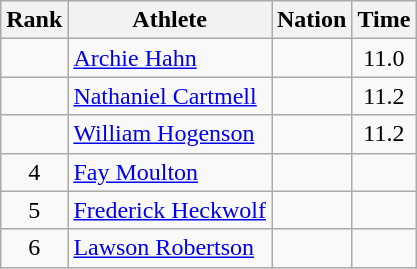<table class="wikitable sortable" style="text-align:center">
<tr>
<th>Rank</th>
<th>Athlete</th>
<th>Nation</th>
<th>Time</th>
</tr>
<tr>
<td></td>
<td align=left><a href='#'>Archie Hahn</a></td>
<td align=left></td>
<td>11.0</td>
</tr>
<tr>
<td></td>
<td align=left><a href='#'>Nathaniel Cartmell</a></td>
<td align=left></td>
<td>11.2</td>
</tr>
<tr>
<td></td>
<td align=left><a href='#'>William Hogenson</a></td>
<td align=left></td>
<td>11.2</td>
</tr>
<tr>
<td>4</td>
<td align=left><a href='#'>Fay Moulton</a></td>
<td align=left></td>
<td></td>
</tr>
<tr>
<td>5</td>
<td align=left><a href='#'>Frederick Heckwolf</a></td>
<td align=left></td>
<td></td>
</tr>
<tr>
<td>6</td>
<td align=left><a href='#'>Lawson Robertson</a></td>
<td align=left></td>
<td></td>
</tr>
</table>
